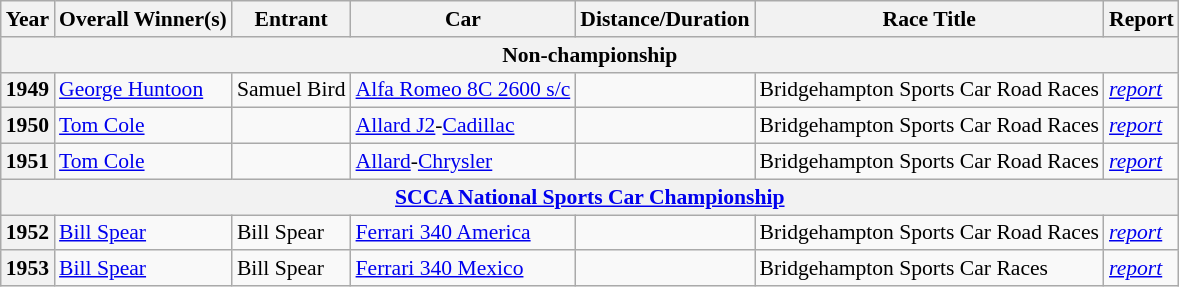<table class="wikitable" style="font-size: 90%;">
<tr>
<th>Year</th>
<th>Overall Winner(s)</th>
<th>Entrant</th>
<th>Car</th>
<th>Distance/Duration</th>
<th>Race Title</th>
<th>Report</th>
</tr>
<tr>
<th colspan=7>Non-championship</th>
</tr>
<tr>
<th>1949</th>
<td> <a href='#'>George Huntoon</a></td>
<td>Samuel Bird</td>
<td><a href='#'>Alfa Romeo 8C 2600 s/c</a></td>
<td></td>
<td>Bridgehampton Sports Car Road Races</td>
<td><em><a href='#'>report</a></em></td>
</tr>
<tr>
<th>1950</th>
<td> <a href='#'>Tom Cole</a></td>
<td></td>
<td><a href='#'>Allard J2</a>-<a href='#'>Cadillac</a></td>
<td></td>
<td>Bridgehampton Sports Car Road Races</td>
<td><em><a href='#'>report</a></em></td>
</tr>
<tr>
<th>1951</th>
<td> <a href='#'>Tom Cole</a></td>
<td></td>
<td><a href='#'>Allard</a>-<a href='#'>Chrysler</a></td>
<td></td>
<td>Bridgehampton Sports Car Road Races</td>
<td><em><a href='#'>report</a></em></td>
</tr>
<tr>
<th colspan=7><a href='#'>SCCA National Sports Car Championship</a></th>
</tr>
<tr>
<th>1952</th>
<td> <a href='#'>Bill Spear</a></td>
<td>Bill Spear</td>
<td><a href='#'>Ferrari 340 America</a></td>
<td></td>
<td>Bridgehampton Sports Car Road Races</td>
<td><em><a href='#'>report</a></em></td>
</tr>
<tr>
<th>1953</th>
<td> <a href='#'>Bill Spear</a></td>
<td>Bill Spear</td>
<td><a href='#'>Ferrari 340 Mexico</a></td>
<td></td>
<td>Bridgehampton Sports Car Races</td>
<td><em><a href='#'>report</a></em></td>
</tr>
</table>
